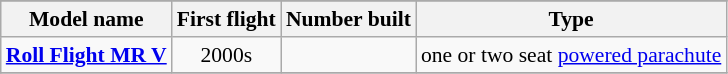<table class="wikitable" align=center style="font-size:90%;">
<tr>
</tr>
<tr style="background:#efefef;">
<th>Model name</th>
<th>First flight</th>
<th>Number built</th>
<th>Type</th>
</tr>
<tr>
<td align=left><strong><a href='#'>Roll Flight MR V</a></strong></td>
<td align=center>2000s</td>
<td align=center></td>
<td align=left>one or two seat <a href='#'>powered parachute</a></td>
</tr>
<tr>
</tr>
</table>
